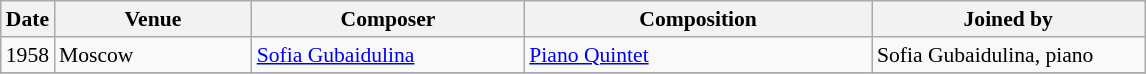<table class="wikitable" style="font-size:90%;">
<tr>
<th>Date</th>
<th width=125px>Venue</th>
<th width=175px>Composer</th>
<th width=225px>Composition</th>
<th width=175px>Joined by</th>
</tr>
<tr>
<td>1958 </td>
<td>Moscow</td>
<td><a href='#'>Sofia Gubaidulina</a></td>
<td><a href='#'>Piano Quintet</a></td>
<td>Sofia Gubaidulina, piano</td>
</tr>
<tr>
</tr>
</table>
